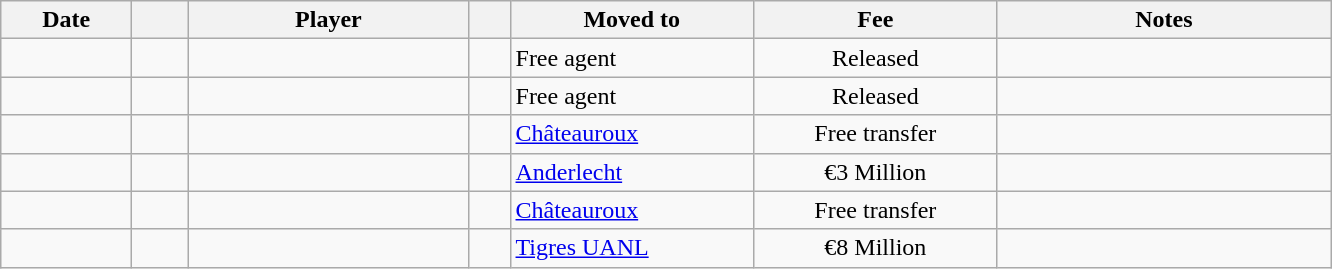<table class="wikitable sortable">
<tr>
<th style="width:80px;">Date</th>
<th style="width:30px;"></th>
<th style="width:180px;">Player</th>
<th style="width:20px;"></th>
<th style="width:155px;">Moved to</th>
<th style="width:155px;" class="unsortable">Fee</th>
<th style="width:215px;" class="unsortable">Notes</th>
</tr>
<tr>
<td></td>
<td align=center></td>
<td> </td>
<td></td>
<td>Free agent</td>
<td align=center>Released</td>
<td align=center></td>
</tr>
<tr>
<td></td>
<td align=center></td>
<td> </td>
<td></td>
<td>Free agent</td>
<td align=center>Released</td>
<td align=center></td>
</tr>
<tr>
<td></td>
<td align=center></td>
<td> </td>
<td></td>
<td> <a href='#'>Châteauroux</a></td>
<td align=center>Free transfer</td>
<td align=center></td>
</tr>
<tr>
<td></td>
<td align=center></td>
<td> </td>
<td></td>
<td> <a href='#'>Anderlecht</a></td>
<td align=center>€3 Million</td>
<td align=center></td>
</tr>
<tr>
<td></td>
<td align=center></td>
<td> </td>
<td></td>
<td> <a href='#'>Châteauroux</a></td>
<td align=center>Free transfer</td>
<td align=center></td>
</tr>
<tr>
<td></td>
<td align=center></td>
<td> </td>
<td></td>
<td> <a href='#'>Tigres UANL</a></td>
<td align=center>€8 Million</td>
<td align=center></td>
</tr>
</table>
